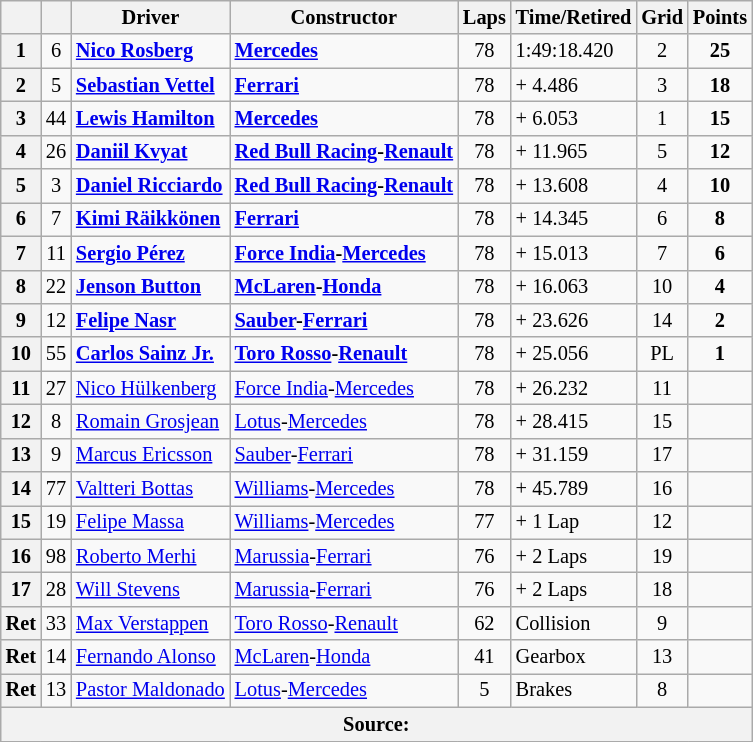<table class="wikitable" style="font-size: 85%;">
<tr>
<th></th>
<th></th>
<th>Driver</th>
<th>Constructor</th>
<th>Laps</th>
<th>Time/Retired</th>
<th>Grid</th>
<th>Points</th>
</tr>
<tr>
<th>1</th>
<td align="center">6</td>
<td> <strong><a href='#'>Nico Rosberg</a></strong></td>
<td><strong><a href='#'>Mercedes</a></strong></td>
<td align="center">78</td>
<td>1:49:18.420</td>
<td align="center">2</td>
<td align="center"><strong>25</strong></td>
</tr>
<tr>
<th>2</th>
<td align="center">5</td>
<td> <strong><a href='#'>Sebastian Vettel</a></strong></td>
<td><strong><a href='#'>Ferrari</a></strong></td>
<td align="center">78</td>
<td>+ 4.486</td>
<td align="center">3</td>
<td align="center"><strong>18</strong></td>
</tr>
<tr>
<th>3</th>
<td align="center">44</td>
<td> <strong><a href='#'>Lewis Hamilton</a></strong></td>
<td><strong><a href='#'>Mercedes</a></strong></td>
<td align="center">78</td>
<td>+ 6.053</td>
<td align="center">1</td>
<td align="center"><strong>15</strong></td>
</tr>
<tr>
<th>4</th>
<td align="center">26</td>
<td> <strong><a href='#'>Daniil Kvyat</a></strong></td>
<td><strong><a href='#'>Red Bull Racing</a>-<a href='#'>Renault</a></strong></td>
<td align="center">78</td>
<td>+ 11.965</td>
<td align="center">5</td>
<td align="center"><strong>12</strong></td>
</tr>
<tr>
<th>5</th>
<td align="center">3</td>
<td> <strong><a href='#'>Daniel Ricciardo</a></strong></td>
<td><strong><a href='#'>Red Bull Racing</a>-<a href='#'>Renault</a></strong></td>
<td align="center">78</td>
<td>+ 13.608</td>
<td align="center">4</td>
<td align="center"><strong>10</strong></td>
</tr>
<tr>
<th>6</th>
<td align="center">7</td>
<td> <strong><a href='#'>Kimi Räikkönen</a></strong></td>
<td><strong><a href='#'>Ferrari</a></strong></td>
<td align="center">78</td>
<td>+ 14.345</td>
<td align="center">6</td>
<td align="center"><strong>8</strong></td>
</tr>
<tr>
<th>7</th>
<td align="center">11</td>
<td> <strong><a href='#'>Sergio Pérez</a></strong></td>
<td><strong><a href='#'>Force India</a>-<a href='#'>Mercedes</a></strong></td>
<td align="center">78</td>
<td>+ 15.013</td>
<td align="center">7</td>
<td align="center"><strong>6</strong></td>
</tr>
<tr>
<th>8</th>
<td align="center">22</td>
<td> <strong><a href='#'>Jenson Button</a></strong></td>
<td><strong><a href='#'>McLaren</a>-<a href='#'>Honda</a></strong></td>
<td align="center">78</td>
<td>+ 16.063</td>
<td align="center">10</td>
<td align="center"><strong>4</strong></td>
</tr>
<tr>
<th>9</th>
<td align="center">12</td>
<td> <strong><a href='#'>Felipe Nasr</a></strong></td>
<td><strong><a href='#'>Sauber</a>-<a href='#'>Ferrari</a></strong></td>
<td align="center">78</td>
<td>+ 23.626</td>
<td align="center">14</td>
<td align="center"><strong>2</strong></td>
</tr>
<tr>
<th>10</th>
<td align="center">55</td>
<td> <strong><a href='#'>Carlos Sainz Jr.</a></strong></td>
<td><strong><a href='#'>Toro Rosso</a>-<a href='#'>Renault</a></strong></td>
<td align="center">78</td>
<td>+ 25.056</td>
<td align="center">PL</td>
<td align="center"><strong>1</strong></td>
</tr>
<tr>
<th>11</th>
<td align="center">27</td>
<td> <a href='#'>Nico Hülkenberg</a></td>
<td><a href='#'>Force India</a>-<a href='#'>Mercedes</a></td>
<td align="center">78</td>
<td>+ 26.232</td>
<td align="center">11</td>
<td></td>
</tr>
<tr>
<th>12</th>
<td align="center">8</td>
<td> <a href='#'>Romain Grosjean</a></td>
<td><a href='#'>Lotus</a>-<a href='#'>Mercedes</a></td>
<td align="center">78</td>
<td>+ 28.415</td>
<td align="center">15</td>
<td></td>
</tr>
<tr>
<th>13</th>
<td align="center">9</td>
<td> <a href='#'>Marcus Ericsson</a></td>
<td><a href='#'>Sauber</a>-<a href='#'>Ferrari</a></td>
<td align="center">78</td>
<td>+ 31.159</td>
<td align="center">17</td>
<td></td>
</tr>
<tr>
<th>14</th>
<td align="center">77</td>
<td> <a href='#'>Valtteri Bottas</a></td>
<td><a href='#'>Williams</a>-<a href='#'>Mercedes</a></td>
<td align="center">78</td>
<td>+ 45.789</td>
<td align="center">16</td>
<td></td>
</tr>
<tr>
<th>15</th>
<td align="center">19</td>
<td> <a href='#'>Felipe Massa</a></td>
<td><a href='#'>Williams</a>-<a href='#'>Mercedes</a></td>
<td align="center">77</td>
<td>+ 1 Lap</td>
<td align="center">12</td>
<td></td>
</tr>
<tr>
<th>16</th>
<td align="center">98</td>
<td> <a href='#'>Roberto Merhi</a></td>
<td><a href='#'>Marussia</a>-<a href='#'>Ferrari</a></td>
<td align="center">76</td>
<td>+ 2 Laps</td>
<td align="center">19</td>
<td></td>
</tr>
<tr>
<th>17</th>
<td align="center">28</td>
<td> <a href='#'>Will Stevens</a></td>
<td><a href='#'>Marussia</a>-<a href='#'>Ferrari</a></td>
<td align="center">76</td>
<td>+ 2 Laps</td>
<td align="center">18</td>
<td></td>
</tr>
<tr>
<th>Ret</th>
<td align="center">33</td>
<td> <a href='#'>Max Verstappen</a></td>
<td><a href='#'>Toro Rosso</a>-<a href='#'>Renault</a></td>
<td align="center">62</td>
<td>Collision</td>
<td align="center">9</td>
<td></td>
</tr>
<tr>
<th>Ret</th>
<td align="center">14</td>
<td> <a href='#'>Fernando Alonso</a></td>
<td><a href='#'>McLaren</a>-<a href='#'>Honda</a></td>
<td align="center">41</td>
<td>Gearbox</td>
<td align="center">13</td>
<td></td>
</tr>
<tr>
<th>Ret</th>
<td align="center">13</td>
<td> <a href='#'>Pastor Maldonado</a></td>
<td><a href='#'>Lotus</a>-<a href='#'>Mercedes</a></td>
<td align="center">5</td>
<td>Brakes</td>
<td align="center">8</td>
<td></td>
</tr>
<tr>
<th colspan=8>Source:</th>
</tr>
<tr>
</tr>
</table>
